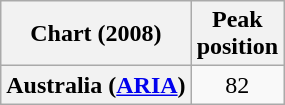<table class="wikitable plainrowheaders" style="text-align:center">
<tr>
<th scope="col">Chart (2008)</th>
<th scope="col">Peak<br>position</th>
</tr>
<tr>
<th scope="row">Australia (<a href='#'>ARIA</a>)</th>
<td>82</td>
</tr>
</table>
